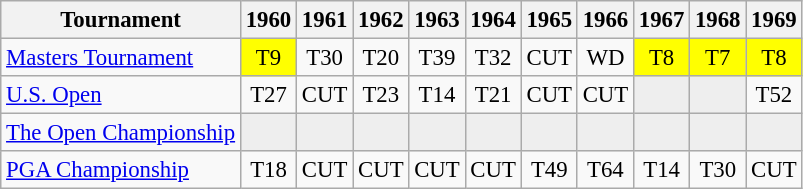<table class="wikitable" style="font-size:95%;text-align:center;">
<tr>
<th>Tournament</th>
<th>1960</th>
<th>1961</th>
<th>1962</th>
<th>1963</th>
<th>1964</th>
<th>1965</th>
<th>1966</th>
<th>1967</th>
<th>1968</th>
<th>1969</th>
</tr>
<tr>
<td align=left><a href='#'>Masters Tournament</a></td>
<td style="background:yellow;">T9</td>
<td>T30</td>
<td>T20</td>
<td>T39</td>
<td>T32</td>
<td>CUT</td>
<td>WD</td>
<td style="background:yellow;">T8</td>
<td style="background:yellow;">T7</td>
<td style="background:yellow;">T8</td>
</tr>
<tr>
<td align=left><a href='#'>U.S. Open</a></td>
<td>T27</td>
<td>CUT</td>
<td>T23</td>
<td>T14</td>
<td>T21</td>
<td>CUT</td>
<td>CUT</td>
<td style="background:#eeeeee;"></td>
<td style="background:#eeeeee;"></td>
<td>T52</td>
</tr>
<tr>
<td align=left><a href='#'>The Open Championship</a></td>
<td style="background:#eeeeee;"></td>
<td style="background:#eeeeee;"></td>
<td style="background:#eeeeee;"></td>
<td style="background:#eeeeee;"></td>
<td style="background:#eeeeee;"></td>
<td style="background:#eeeeee;"></td>
<td style="background:#eeeeee;"></td>
<td style="background:#eeeeee;"></td>
<td style="background:#eeeeee;"></td>
<td style="background:#eeeeee;"></td>
</tr>
<tr>
<td align=left><a href='#'>PGA Championship</a></td>
<td>T18</td>
<td>CUT</td>
<td>CUT</td>
<td>CUT</td>
<td>CUT</td>
<td>T49</td>
<td>T64</td>
<td>T14</td>
<td>T30</td>
<td>CUT</td>
</tr>
</table>
